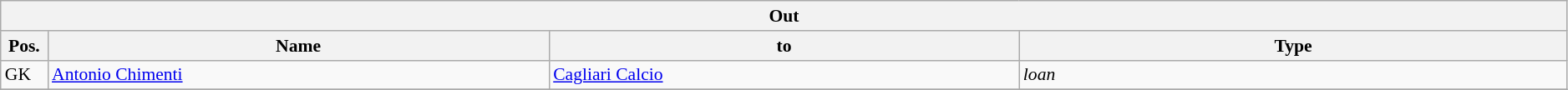<table class="wikitable" style="font-size:90%;width:99%;">
<tr>
<th colspan="4">Out</th>
</tr>
<tr>
<th width=3%>Pos.</th>
<th width=32%>Name</th>
<th width=30%>to</th>
<th width=35%>Type</th>
</tr>
<tr>
<td>GK</td>
<td><a href='#'>Antonio Chimenti</a></td>
<td><a href='#'>Cagliari Calcio</a></td>
<td><em>loan</em></td>
</tr>
<tr>
</tr>
</table>
